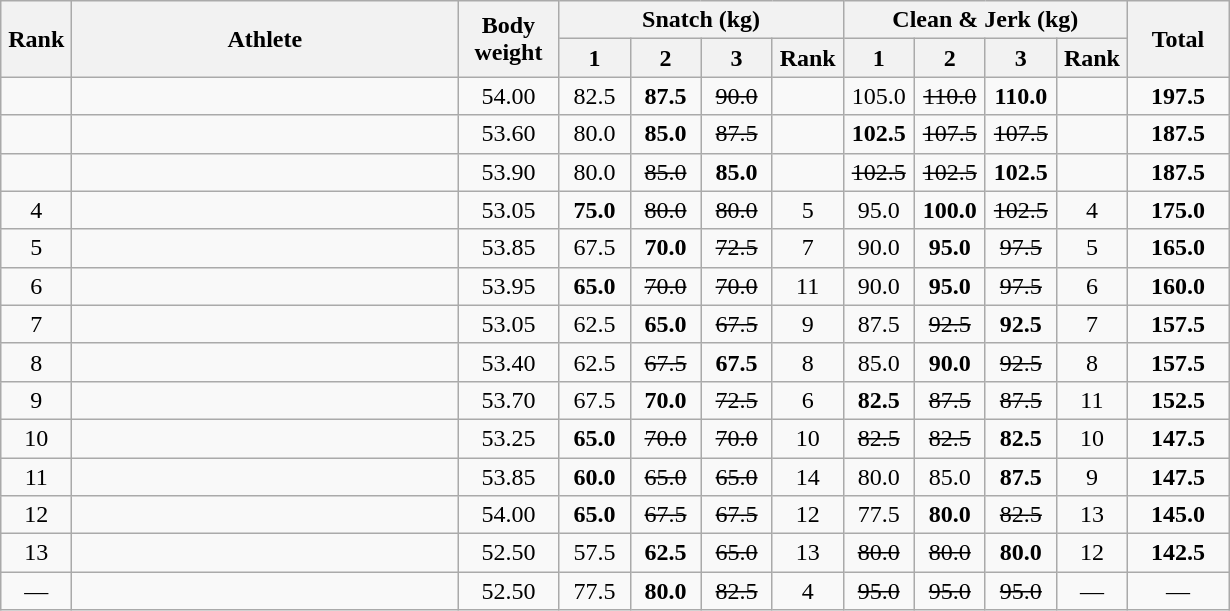<table class = "wikitable" style="text-align:center;">
<tr>
<th rowspan=2 width=40>Rank</th>
<th rowspan=2 width=250>Athlete</th>
<th rowspan=2 width=60>Body weight</th>
<th colspan=4>Snatch (kg)</th>
<th colspan=4>Clean & Jerk (kg)</th>
<th rowspan=2 width=60>Total</th>
</tr>
<tr>
<th width=40>1</th>
<th width=40>2</th>
<th width=40>3</th>
<th width=40>Rank</th>
<th width=40>1</th>
<th width=40>2</th>
<th width=40>3</th>
<th width=40>Rank</th>
</tr>
<tr>
<td></td>
<td align=left></td>
<td>54.00</td>
<td>82.5</td>
<td><strong>87.5</strong></td>
<td><s>90.0 </s></td>
<td></td>
<td>105.0</td>
<td><s>110.0 </s></td>
<td><strong>110.0</strong></td>
<td></td>
<td><strong>197.5</strong></td>
</tr>
<tr>
<td></td>
<td align=left></td>
<td>53.60</td>
<td>80.0</td>
<td><strong>85.0</strong></td>
<td><s>87.5 </s></td>
<td></td>
<td><strong>102.5</strong></td>
<td><s>107.5 </s></td>
<td><s>107.5 </s></td>
<td></td>
<td><strong>187.5</strong></td>
</tr>
<tr>
<td></td>
<td align=left></td>
<td>53.90</td>
<td>80.0</td>
<td><s>85.0 </s></td>
<td><strong>85.0</strong></td>
<td></td>
<td><s>102.5 </s></td>
<td><s>102.5 </s></td>
<td><strong>102.5</strong></td>
<td></td>
<td><strong>187.5</strong></td>
</tr>
<tr>
<td>4</td>
<td align=left></td>
<td>53.05</td>
<td><strong>75.0</strong></td>
<td><s>80.0 </s></td>
<td><s>80.0 </s></td>
<td>5</td>
<td>95.0</td>
<td><strong>100.0</strong></td>
<td><s>102.5 </s></td>
<td>4</td>
<td><strong>175.0  </strong></td>
</tr>
<tr>
<td>5</td>
<td align=left></td>
<td>53.85</td>
<td>67.5</td>
<td><strong>70.0</strong></td>
<td><s>72.5 </s></td>
<td>7</td>
<td>90.0</td>
<td><strong>95.0</strong></td>
<td><s>97.5 </s></td>
<td>5</td>
<td><strong>165.0</strong></td>
</tr>
<tr>
<td>6</td>
<td align=left></td>
<td>53.95</td>
<td><strong>65.0</strong></td>
<td><s>70.0 </s></td>
<td><s>70.0 </s></td>
<td>11</td>
<td>90.0</td>
<td><strong>95.0</strong></td>
<td><s>97.5 </s></td>
<td>6</td>
<td><strong>160.0  </strong></td>
</tr>
<tr>
<td>7</td>
<td align=left></td>
<td>53.05</td>
<td>62.5</td>
<td><strong>65.0</strong></td>
<td><s>67.5 </s></td>
<td>9</td>
<td>87.5</td>
<td><s>92.5 </s></td>
<td><strong>92.5</strong></td>
<td>7</td>
<td><strong>157.5</strong></td>
</tr>
<tr>
<td>8</td>
<td align=left></td>
<td>53.40</td>
<td>62.5</td>
<td><s>67.5 </s></td>
<td><strong>67.5</strong></td>
<td>8</td>
<td>85.0</td>
<td><strong>90.0</strong></td>
<td><s>92.5 </s></td>
<td>8</td>
<td><strong>157.5</strong></td>
</tr>
<tr>
<td>9</td>
<td align=left></td>
<td>53.70</td>
<td>67.5</td>
<td><strong>70.0</strong></td>
<td><s>72.5 </s></td>
<td>6</td>
<td><strong>82.5</strong></td>
<td><s>87.5 </s></td>
<td><s>87.5 </s></td>
<td>11</td>
<td><strong>152.5</strong></td>
</tr>
<tr>
<td>10</td>
<td align=left></td>
<td>53.25</td>
<td><strong>65.0</strong></td>
<td><s>70.0 </s></td>
<td><s>70.0 </s></td>
<td>10</td>
<td><s>82.5 </s></td>
<td><s>82.5 </s></td>
<td><strong>82.5</strong></td>
<td>10</td>
<td><strong>147.5</strong></td>
</tr>
<tr>
<td>11</td>
<td align=left></td>
<td>53.85</td>
<td><strong>60.0</strong></td>
<td><s>65.0 </s></td>
<td><s>65.0 </s></td>
<td>14</td>
<td>80.0</td>
<td>85.0</td>
<td><strong>87.5</strong></td>
<td>9</td>
<td><strong>147.5</strong></td>
</tr>
<tr>
<td>12</td>
<td align=left></td>
<td>54.00</td>
<td><strong>65.0</strong></td>
<td><s>67.5 </s></td>
<td><s>67.5 </s></td>
<td>12</td>
<td>77.5</td>
<td><strong>80.0</strong></td>
<td><s>82.5 </s></td>
<td>13</td>
<td><strong>145.0</strong></td>
</tr>
<tr>
<td>13</td>
<td align=left></td>
<td>52.50</td>
<td>57.5</td>
<td><strong>62.5</strong></td>
<td><s>65.0 </s></td>
<td>13</td>
<td><s>80.0 </s></td>
<td><s>80.0 </s></td>
<td><strong>80.0</strong></td>
<td>12</td>
<td><strong>142.5</strong></td>
</tr>
<tr>
<td>—</td>
<td align=left></td>
<td>52.50</td>
<td>77.5</td>
<td><strong>80.0</strong></td>
<td><s>82.5 </s></td>
<td>4</td>
<td><s>95.0 </s></td>
<td><s>95.0 </s></td>
<td><s>95.0 </s></td>
<td>—</td>
<td>—</td>
</tr>
</table>
